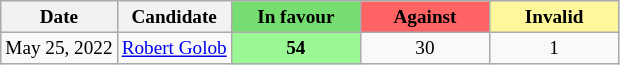<table class="wikitable" style="text-align: center; font-size:80%;">
<tr>
<th>Date</th>
<th>Candidate</th>
<th style="width:80px; background:#76dd71;">In favour</th>
<th style="width:80px; background:#ff6363">Against</th>
<th style="width:80px; background:#fff79b">Invalid</th>
</tr>
<tr>
<td>May 25, 2022</td>
<td><a href='#'>Robert Golob</a></td>
<td style="background:#9bf796;"><strong>54</strong></td>
<td>30</td>
<td>1</td>
</tr>
</table>
